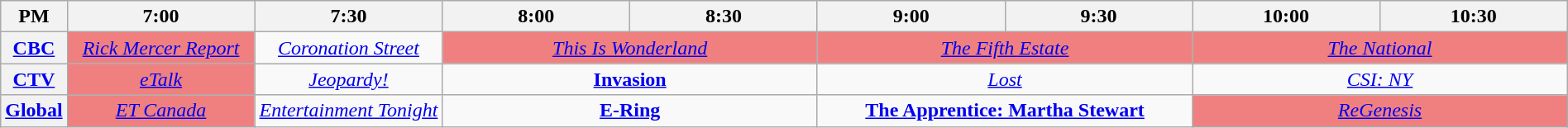<table class="wikitable" width="100%">
<tr>
<th width="4%">PM</th>
<th width="12%">7:00</th>
<th width="12%">7:30</th>
<th width="12%">8:00</th>
<th width="12%">8:30</th>
<th width="12%">9:00</th>
<th width="12%">9:30</th>
<th width="12%">10:00</th>
<th width="12%">10:30</th>
</tr>
<tr align="center">
<th><a href='#'>CBC</a></th>
<td colspan="1" align=center bgcolor="#F08080"><em><a href='#'>Rick Mercer Report</a></em></td>
<td colspan="1" align=center><em><a href='#'>Coronation Street</a></em></td>
<td colspan="2" align=center bgcolor="#F08080"><em><a href='#'>This Is Wonderland</a></em></td>
<td colspan="2" align=center bgcolor="#F08080"><em><a href='#'>The Fifth Estate</a></em></td>
<td colspan="2" align=center bgcolor="#F08080"><em><a href='#'>The National</a></em></td>
</tr>
<tr align="center">
<th><a href='#'>CTV</a></th>
<td colspan="1" align=center bgcolor="#F08080"><em><a href='#'>eTalk</a></em></td>
<td colspan="1" align=center><em><a href='#'>Jeopardy!</a></em></td>
<td colspan="2" align=center><strong><a href='#'>Invasion</a></strong></td>
<td colspan="2" align=center><em><a href='#'>Lost</a></em></td>
<td colspan="2" align=center><em><a href='#'>CSI: NY</a></em></td>
</tr>
<tr align="center">
<th><a href='#'>Global</a></th>
<td colspan="1" align=center bgcolor="#F08080"><em><a href='#'>ET Canada</a></em></td>
<td colspan="1" align=center><em><a href='#'>Entertainment Tonight</a></em></td>
<td colspan="2" align=center><strong><a href='#'>E-Ring</a></strong></td>
<td colspan="2" align=center><strong><a href='#'>The Apprentice: Martha Stewart</a></strong></td>
<td colspan="2" align=center bgcolor="#F08080"><em><a href='#'>ReGenesis</a></em></td>
</tr>
</table>
